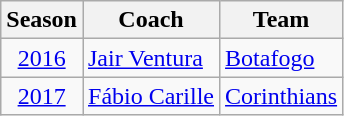<table class="wikitable">
<tr>
<th>Season</th>
<th>Coach</th>
<th>Team</th>
</tr>
<tr>
<td align="center"><a href='#'>2016</a></td>
<td> <a href='#'>Jair Ventura</a></td>
<td><a href='#'>Botafogo</a></td>
</tr>
<tr>
<td align="center"><a href='#'>2017</a></td>
<td> <a href='#'>Fábio Carille</a></td>
<td><a href='#'>Corinthians</a></td>
</tr>
</table>
